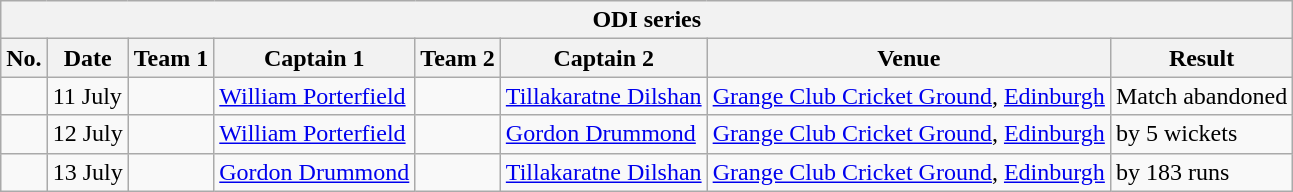<table class="wikitable">
<tr>
<th colspan="8">ODI series</th>
</tr>
<tr>
<th>No.</th>
<th>Date</th>
<th>Team 1</th>
<th>Captain 1</th>
<th>Team 2</th>
<th>Captain 2</th>
<th>Venue</th>
<th>Result</th>
</tr>
<tr>
<td></td>
<td>11 July</td>
<td></td>
<td><a href='#'>William Porterfield</a></td>
<td></td>
<td><a href='#'>Tillakaratne Dilshan</a></td>
<td><a href='#'>Grange Club Cricket Ground</a>, <a href='#'>Edinburgh</a></td>
<td>Match abandoned</td>
</tr>
<tr>
<td></td>
<td>12 July</td>
<td></td>
<td><a href='#'>William Porterfield</a></td>
<td></td>
<td><a href='#'>Gordon Drummond</a></td>
<td><a href='#'>Grange Club Cricket Ground</a>, <a href='#'>Edinburgh</a></td>
<td> by 5 wickets</td>
</tr>
<tr>
<td></td>
<td>13 July</td>
<td></td>
<td><a href='#'>Gordon Drummond</a></td>
<td></td>
<td><a href='#'>Tillakaratne Dilshan</a></td>
<td><a href='#'>Grange Club Cricket Ground</a>, <a href='#'>Edinburgh</a></td>
<td> by 183 runs</td>
</tr>
</table>
